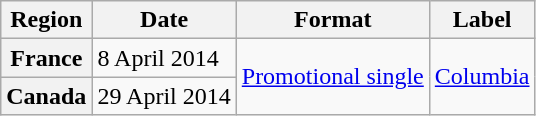<table class="wikitable sortable plainrowheaders">
<tr>
<th scope="col">Region</th>
<th scope="col">Date</th>
<th scope="col">Format</th>
<th scope="col">Label</th>
</tr>
<tr>
<th scope="row">France</th>
<td>8 April 2014</td>
<td rowspan="2"><a href='#'>Promotional single</a></td>
<td rowspan="2"><a href='#'>Columbia</a></td>
</tr>
<tr>
<th scope="row">Canada</th>
<td>29 April 2014</td>
</tr>
</table>
